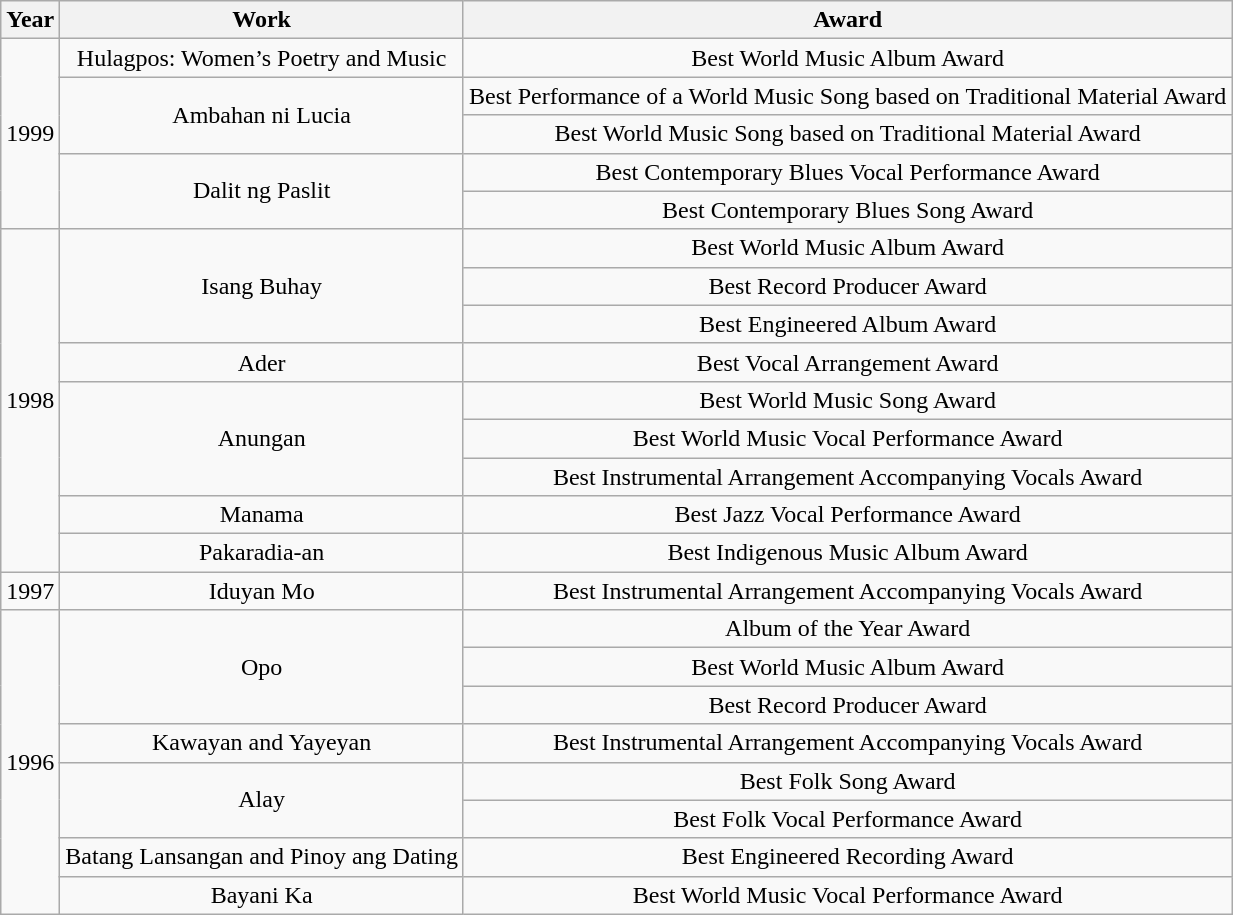<table class="wikitable" style="text-align: center;">
<tr>
<th>Year</th>
<th>Work</th>
<th>Award</th>
</tr>
<tr>
<td rowspan="5">1999</td>
<td>Hulagpos: Women’s Poetry and Music</td>
<td>Best World Music Album Award</td>
</tr>
<tr>
<td rowspan="2">Ambahan ni Lucia</td>
<td>Best Performance of a World Music Song based on Traditional Material Award</td>
</tr>
<tr>
<td>Best World Music Song based on Traditional Material Award</td>
</tr>
<tr>
<td rowspan="2">Dalit ng Paslit</td>
<td>Best Contemporary Blues Vocal Performance Award</td>
</tr>
<tr>
<td>Best Contemporary Blues Song Award</td>
</tr>
<tr>
<td rowspan="9">1998</td>
<td rowspan="3">Isang Buhay</td>
<td>Best World Music Album Award</td>
</tr>
<tr>
<td>Best Record Producer Award</td>
</tr>
<tr>
<td>Best Engineered Album Award</td>
</tr>
<tr>
<td>Ader</td>
<td>Best Vocal Arrangement Award</td>
</tr>
<tr>
<td rowspan="3">Anungan</td>
<td>Best World Music Song Award</td>
</tr>
<tr>
<td>Best World Music Vocal Performance Award</td>
</tr>
<tr>
<td>Best Instrumental Arrangement Accompanying Vocals Award</td>
</tr>
<tr>
<td>Manama</td>
<td>Best Jazz Vocal Performance Award</td>
</tr>
<tr>
<td>Pakaradia-an</td>
<td>Best Indigenous Music Album Award</td>
</tr>
<tr>
<td>1997</td>
<td>Iduyan Mo</td>
<td>Best Instrumental Arrangement Accompanying Vocals Award</td>
</tr>
<tr>
<td rowspan="8">1996</td>
<td rowspan="3">Opo</td>
<td>Album of the Year Award</td>
</tr>
<tr>
<td>Best World Music Album Award</td>
</tr>
<tr>
<td>Best Record Producer Award</td>
</tr>
<tr>
<td>Kawayan and Yayeyan</td>
<td>Best Instrumental Arrangement Accompanying Vocals Award</td>
</tr>
<tr>
<td rowspan="2">Alay</td>
<td>Best Folk Song Award</td>
</tr>
<tr>
<td>Best Folk Vocal Performance Award</td>
</tr>
<tr>
<td>Batang Lansangan and Pinoy ang Dating</td>
<td>Best Engineered Recording Award</td>
</tr>
<tr>
<td>Bayani Ka</td>
<td>Best World Music Vocal Performance Award</td>
</tr>
</table>
